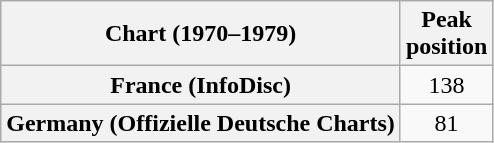<table class="wikitable sortable plainrowheaders" style="text-align:center;">
<tr>
<th>Chart (1970–1979)</th>
<th>Peak<br>position</th>
</tr>
<tr>
<th scope="row">France (InfoDisc)</th>
<td>138</td>
</tr>
<tr>
<th scope="row">Germany (Offizielle Deutsche Charts)</th>
<td>81</td>
</tr>
</table>
